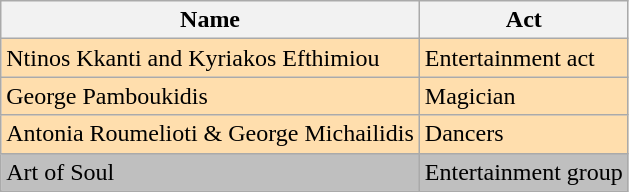<table class="wikitable">
<tr>
<th>Name</th>
<th>Act</th>
</tr>
<tr bgcolor="NavajoWhite">
<td>Ntinos Kkanti and Kyriakos Efthimiou</td>
<td>Entertainment act</td>
</tr>
<tr bgcolor="NavajoWhite">
<td>George Pamboukidis</td>
<td>Magician</td>
</tr>
<tr bgcolor="NavajoWhite">
<td>Antonia Roumelioti & George Michailidis</td>
<td>Dancers</td>
</tr>
<tr bgcolor="#BFBFBF">
<td>Art of Soul </td>
<td>Entertainment group</td>
</tr>
</table>
